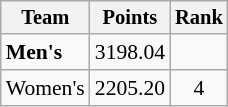<table class="wikitable" style="text-align:center; font-size:90%">
<tr style="font-size:95%">
<th>Team</th>
<th>Points</th>
<th>Rank</th>
</tr>
<tr>
<td align=left><strong>Men's</strong></td>
<td>3198.04</td>
<td></td>
</tr>
<tr>
<td align=left>Women's</td>
<td>2205.20</td>
<td>4</td>
</tr>
</table>
